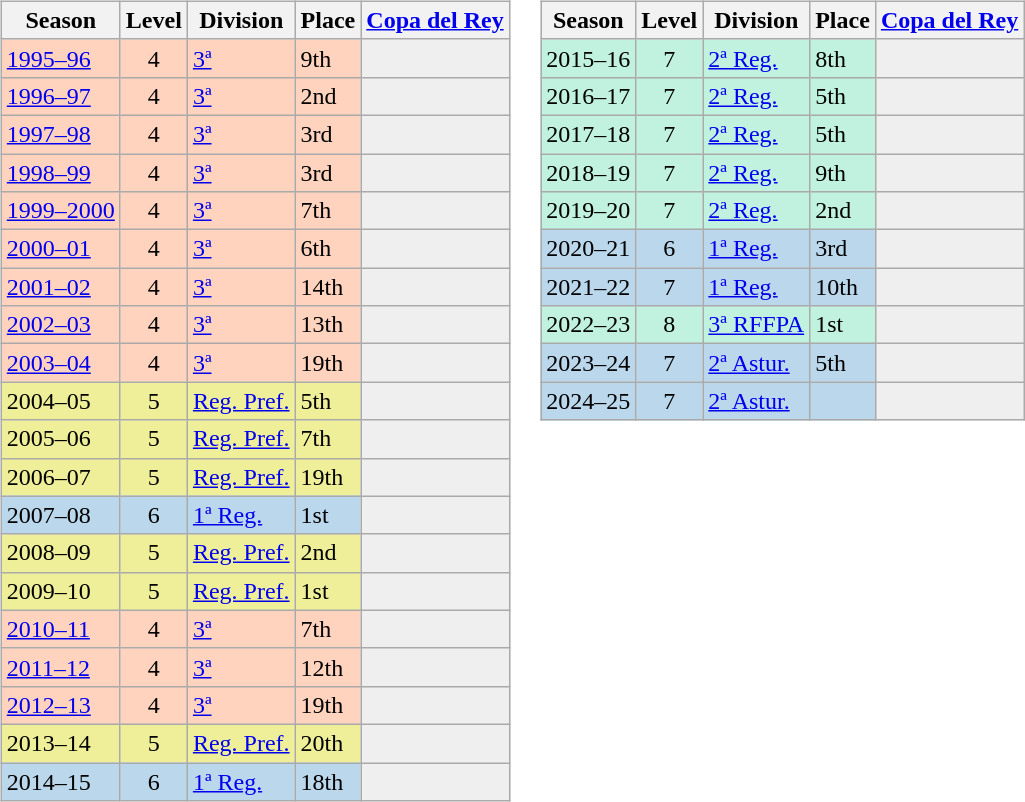<table>
<tr>
<td valign="top" width=0%><br><table class="wikitable">
<tr style="background:#f0f6fa;">
<th>Season</th>
<th>Level</th>
<th>Division</th>
<th>Place</th>
<th><a href='#'>Copa del Rey</a></th>
</tr>
<tr>
<td style="background:#FFD3BD;"><a href='#'>1995–96</a></td>
<td style="background:#FFD3BD;" align="center">4</td>
<td style="background:#FFD3BD;"><a href='#'>3ª</a></td>
<td style="background:#FFD3BD;">9th</td>
<td style="background:#efefef;"></td>
</tr>
<tr>
<td style="background:#FFD3BD;"><a href='#'>1996–97</a></td>
<td style="background:#FFD3BD;" align="center">4</td>
<td style="background:#FFD3BD;"><a href='#'>3ª</a></td>
<td style="background:#FFD3BD;">2nd</td>
<td style="background:#efefef;"></td>
</tr>
<tr>
<td style="background:#FFD3BD;"><a href='#'>1997–98</a></td>
<td style="background:#FFD3BD;" align="center">4</td>
<td style="background:#FFD3BD;"><a href='#'>3ª</a></td>
<td style="background:#FFD3BD;">3rd</td>
<td style="background:#efefef;"></td>
</tr>
<tr>
<td style="background:#FFD3BD;"><a href='#'>1998–99</a></td>
<td style="background:#FFD3BD;" align="center">4</td>
<td style="background:#FFD3BD;"><a href='#'>3ª</a></td>
<td style="background:#FFD3BD;">3rd</td>
<td style="background:#efefef;"></td>
</tr>
<tr>
<td style="background:#FFD3BD;"><a href='#'>1999–2000</a></td>
<td style="background:#FFD3BD;" align="center">4</td>
<td style="background:#FFD3BD;"><a href='#'>3ª</a></td>
<td style="background:#FFD3BD;">7th</td>
<td style="background:#efefef;"></td>
</tr>
<tr>
<td style="background:#FFD3BD;"><a href='#'>2000–01</a></td>
<td style="background:#FFD3BD;" align="center">4</td>
<td style="background:#FFD3BD;"><a href='#'>3ª</a></td>
<td style="background:#FFD3BD;">6th</td>
<td style="background:#efefef;"></td>
</tr>
<tr>
<td style="background:#FFD3BD;"><a href='#'>2001–02</a></td>
<td style="background:#FFD3BD;" align="center">4</td>
<td style="background:#FFD3BD;"><a href='#'>3ª</a></td>
<td style="background:#FFD3BD;">14th</td>
<td style="background:#efefef;"></td>
</tr>
<tr>
<td style="background:#FFD3BD;"><a href='#'>2002–03</a></td>
<td style="background:#FFD3BD;" align="center">4</td>
<td style="background:#FFD3BD;"><a href='#'>3ª</a></td>
<td style="background:#FFD3BD;">13th</td>
<td style="background:#efefef;"></td>
</tr>
<tr>
<td style="background:#FFD3BD;"><a href='#'>2003–04</a></td>
<td style="background:#FFD3BD;" align="center">4</td>
<td style="background:#FFD3BD;"><a href='#'>3ª</a></td>
<td style="background:#FFD3BD;">19th</td>
<td style="background:#efefef;"></td>
</tr>
<tr>
<td style="background:#EFEF99;">2004–05</td>
<td style="background:#EFEF99;" align="center">5</td>
<td style="background:#EFEF99;"><a href='#'>Reg. Pref.</a></td>
<td style="background:#EFEF99;">5th</td>
<th style="background:#efefef;"></th>
</tr>
<tr>
<td style="background:#EFEF99;">2005–06</td>
<td style="background:#EFEF99;" align="center">5</td>
<td style="background:#EFEF99;"><a href='#'>Reg. Pref.</a></td>
<td style="background:#EFEF99;">7th</td>
<th style="background:#efefef;"></th>
</tr>
<tr>
<td style="background:#EFEF99;">2006–07</td>
<td style="background:#EFEF99;" align="center">5</td>
<td style="background:#EFEF99;"><a href='#'>Reg. Pref.</a></td>
<td style="background:#EFEF99;">19th</td>
<th style="background:#efefef;"></th>
</tr>
<tr>
<td style="background:#BBD7EC;">2007–08</td>
<td style="background:#BBD7EC;" align="center">6</td>
<td style="background:#BBD7EC;"><a href='#'>1ª Reg.</a></td>
<td style="background:#BBD7EC;">1st</td>
<th style="background:#efefef;"></th>
</tr>
<tr>
<td style="background:#EFEF99;">2008–09</td>
<td style="background:#EFEF99;" align="center">5</td>
<td style="background:#EFEF99;"><a href='#'>Reg. Pref.</a></td>
<td style="background:#EFEF99;">2nd</td>
<th style="background:#efefef;"></th>
</tr>
<tr>
<td style="background:#EFEF99;">2009–10</td>
<td style="background:#EFEF99;" align="center">5</td>
<td style="background:#EFEF99;"><a href='#'>Reg. Pref.</a></td>
<td style="background:#EFEF99;">1st</td>
<th style="background:#efefef;"></th>
</tr>
<tr>
<td style="background:#FFD3BD;"><a href='#'>2010–11</a></td>
<td style="background:#FFD3BD;" align="center">4</td>
<td style="background:#FFD3BD;"><a href='#'>3ª</a></td>
<td style="background:#FFD3BD;">7th</td>
<td style="background:#efefef;"></td>
</tr>
<tr>
<td style="background:#FFD3BD;"><a href='#'>2011–12</a></td>
<td style="background:#FFD3BD;" align="center">4</td>
<td style="background:#FFD3BD;"><a href='#'>3ª</a></td>
<td style="background:#FFD3BD;">12th</td>
<td style="background:#efefef;"></td>
</tr>
<tr>
<td style="background:#FFD3BD;"><a href='#'>2012–13</a></td>
<td style="background:#FFD3BD;" align="center">4</td>
<td style="background:#FFD3BD;"><a href='#'>3ª</a></td>
<td style="background:#FFD3BD;">19th</td>
<td style="background:#efefef;"></td>
</tr>
<tr>
<td style="background:#EFEF99;">2013–14</td>
<td style="background:#EFEF99;" align="center">5</td>
<td style="background:#EFEF99;"><a href='#'>Reg. Pref.</a></td>
<td style="background:#EFEF99;">20th</td>
<th style="background:#efefef;"></th>
</tr>
<tr>
<td style="background:#BBD7EC;">2014–15</td>
<td style="background:#BBD7EC;" align="center">6</td>
<td style="background:#BBD7EC;"><a href='#'>1ª Reg.</a></td>
<td style="background:#BBD7EC;">18th</td>
<th style="background:#efefef;"></th>
</tr>
</table>
</td>
<td valign="top" width=0%><br><table class="wikitable">
<tr style="background:#f0f6fa;">
<th>Season</th>
<th>Level</th>
<th>Division</th>
<th>Place</th>
<th><a href='#'>Copa del Rey</a></th>
</tr>
<tr>
<td style="background:#C0F2DF;">2015–16</td>
<td style="background:#C0F2DF;" align="center">7</td>
<td style="background:#C0F2DF;"><a href='#'>2ª Reg.</a></td>
<td style="background:#C0F2DF;">8th</td>
<th style="background:#efefef;"></th>
</tr>
<tr>
<td style="background:#C0F2DF;">2016–17</td>
<td style="background:#C0F2DF;" align="center">7</td>
<td style="background:#C0F2DF;"><a href='#'>2ª Reg.</a></td>
<td style="background:#C0F2DF;">5th</td>
<th style="background:#efefef;"></th>
</tr>
<tr>
<td style="background:#C0F2DF;">2017–18</td>
<td style="background:#C0F2DF;" align="center">7</td>
<td style="background:#C0F2DF;"><a href='#'>2ª Reg.</a></td>
<td style="background:#C0F2DF;">5th</td>
<th style="background:#efefef;"></th>
</tr>
<tr>
<td style="background:#C0F2DF;">2018–19</td>
<td style="background:#C0F2DF;" align=center>7</td>
<td style="background:#C0F2DF;"><a href='#'>2ª Reg.</a></td>
<td style="background:#C0F2DF;">9th</td>
<td style="background:#efefef;"></td>
</tr>
<tr>
<td style="background:#C0F2DF;">2019–20</td>
<td style="background:#C0F2DF;" align=center>7</td>
<td style="background:#C0F2DF;"><a href='#'>2ª Reg.</a></td>
<td style="background:#C0F2DF;">2nd</td>
<td style="background:#efefef;"></td>
</tr>
<tr>
<td style="background:#BBD7EC;">2020–21</td>
<td style="background:#BBD7EC;" align="center">6</td>
<td style="background:#BBD7EC;"><a href='#'>1ª Reg.</a></td>
<td style="background:#BBD7EC;">3rd</td>
<th style="background:#efefef;"></th>
</tr>
<tr>
<td style="background:#BBD7EC;">2021–22</td>
<td style="background:#BBD7EC;" align="center">7</td>
<td style="background:#BBD7EC;"><a href='#'>1ª Reg.</a></td>
<td style="background:#BBD7EC;">10th</td>
<th style="background:#efefef;"></th>
</tr>
<tr>
<td style="background:#C0F2DF;">2022–23</td>
<td style="background:#C0F2DF;" align=center>8</td>
<td style="background:#C0F2DF;"><a href='#'>3ª RFFPA</a></td>
<td style="background:#C0F2DF;">1st</td>
<td style="background:#efefef;"></td>
</tr>
<tr>
<td style="background:#BBD7EC;">2023–24</td>
<td style="background:#BBD7EC;" align="center">7</td>
<td style="background:#BBD7EC;"><a href='#'>2ª Astur.</a></td>
<td style="background:#BBD7EC;">5th</td>
<th style="background:#efefef;"></th>
</tr>
<tr>
<td style="background:#BBD7EC;">2024–25</td>
<td style="background:#BBD7EC;" align="center">7</td>
<td style="background:#BBD7EC;"><a href='#'>2ª Astur.</a></td>
<td style="background:#BBD7EC;"></td>
<th style="background:#efefef;"></th>
</tr>
</table>
</td>
</tr>
</table>
